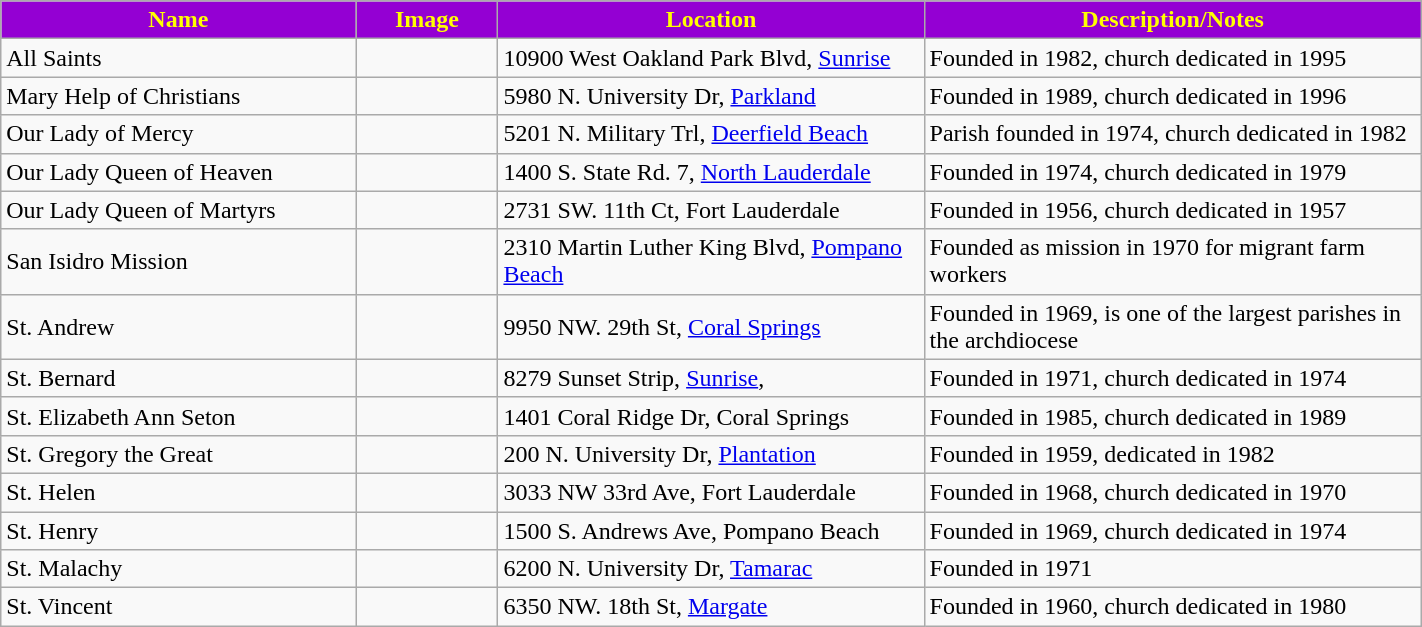<table class="wikitable sortable" style="width:75%">
<tr>
<th style="background:darkviolet; color:yellow;" width="25%"><strong>Name</strong></th>
<th style="background:darkviolet; color:yellow;" width="10%"><strong>Image</strong></th>
<th style="background:darkviolet; color:yellow;" width="30%"><strong>Location</strong></th>
<th style="background:darkviolet; color:yellow;" width="35%"><strong>Description/Notes</strong></th>
</tr>
<tr>
<td>All Saints</td>
<td></td>
<td>10900 West Oakland Park Blvd, <a href='#'>Sunrise</a></td>
<td>Founded in 1982, church dedicated in 1995</td>
</tr>
<tr>
<td>Mary Help of Christians</td>
<td></td>
<td>5980 N. University Dr, <a href='#'>Parkland</a></td>
<td>Founded in 1989, church dedicated in 1996</td>
</tr>
<tr>
<td>Our Lady of Mercy</td>
<td></td>
<td>5201 N. Military Trl, <a href='#'>Deerfield Beach</a></td>
<td>Parish founded in 1974, church dedicated in 1982</td>
</tr>
<tr>
<td>Our Lady Queen of Heaven</td>
<td></td>
<td>1400 S. State Rd. 7, <a href='#'>North Lauderdale</a></td>
<td>Founded in 1974, church dedicated in 1979</td>
</tr>
<tr>
<td>Our Lady Queen of Martyrs</td>
<td></td>
<td>2731 SW. 11th Ct, Fort Lauderdale</td>
<td>Founded in 1956, church dedicated in 1957</td>
</tr>
<tr>
<td>San Isidro Mission</td>
<td></td>
<td>2310 Martin Luther King Blvd, <a href='#'>Pompano Beach</a></td>
<td>Founded as mission in 1970 for migrant farm workers</td>
</tr>
<tr>
<td>St. Andrew</td>
<td></td>
<td>9950 NW. 29th St, <a href='#'>Coral Springs</a></td>
<td>Founded in 1969, is one of the largest parishes in the archdiocese</td>
</tr>
<tr>
<td>St. Bernard</td>
<td></td>
<td>8279 Sunset Strip, <a href='#'>Sunrise</a>,</td>
<td>Founded in 1971, church dedicated in 1974</td>
</tr>
<tr>
<td>St. Elizabeth Ann Seton</td>
<td></td>
<td>1401 Coral Ridge Dr, Coral Springs</td>
<td>Founded in 1985, church dedicated in 1989</td>
</tr>
<tr>
<td>St. Gregory the Great</td>
<td></td>
<td>200 N. University Dr, <a href='#'>Plantation</a></td>
<td>Founded in 1959, dedicated in 1982</td>
</tr>
<tr>
<td>St. Helen</td>
<td></td>
<td>3033 NW 33rd Ave, Fort Lauderdale</td>
<td>Founded in 1968, church dedicated in 1970</td>
</tr>
<tr>
<td>St. Henry</td>
<td></td>
<td>1500 S. Andrews Ave, Pompano Beach</td>
<td>Founded in 1969, church dedicated in 1974</td>
</tr>
<tr>
<td>St. Malachy</td>
<td></td>
<td>6200 N. University Dr, <a href='#'>Tamarac</a></td>
<td>Founded in 1971</td>
</tr>
<tr>
<td>St. Vincent</td>
<td></td>
<td>6350 NW. 18th St, <a href='#'>Margate</a></td>
<td>Founded in 1960, church dedicated in 1980</td>
</tr>
</table>
